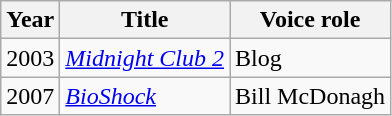<table class="wikitable sortable">
<tr>
<th>Year</th>
<th>Title</th>
<th>Voice role</th>
</tr>
<tr>
<td>2003</td>
<td><em><a href='#'>Midnight Club 2</a></em></td>
<td>Blog</td>
</tr>
<tr>
<td>2007</td>
<td><em><a href='#'>BioShock</a></em></td>
<td>Bill McDonagh</td>
</tr>
</table>
